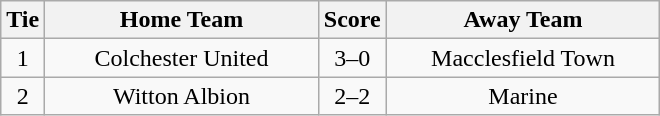<table class="wikitable" style="text-align:center;">
<tr>
<th width=20>Tie</th>
<th width=175>Home Team</th>
<th width=20>Score</th>
<th width=175>Away Team</th>
</tr>
<tr>
<td>1</td>
<td>Colchester United</td>
<td>3–0</td>
<td>Macclesfield Town</td>
</tr>
<tr>
<td>2</td>
<td>Witton Albion</td>
<td>2–2</td>
<td>Marine</td>
</tr>
</table>
